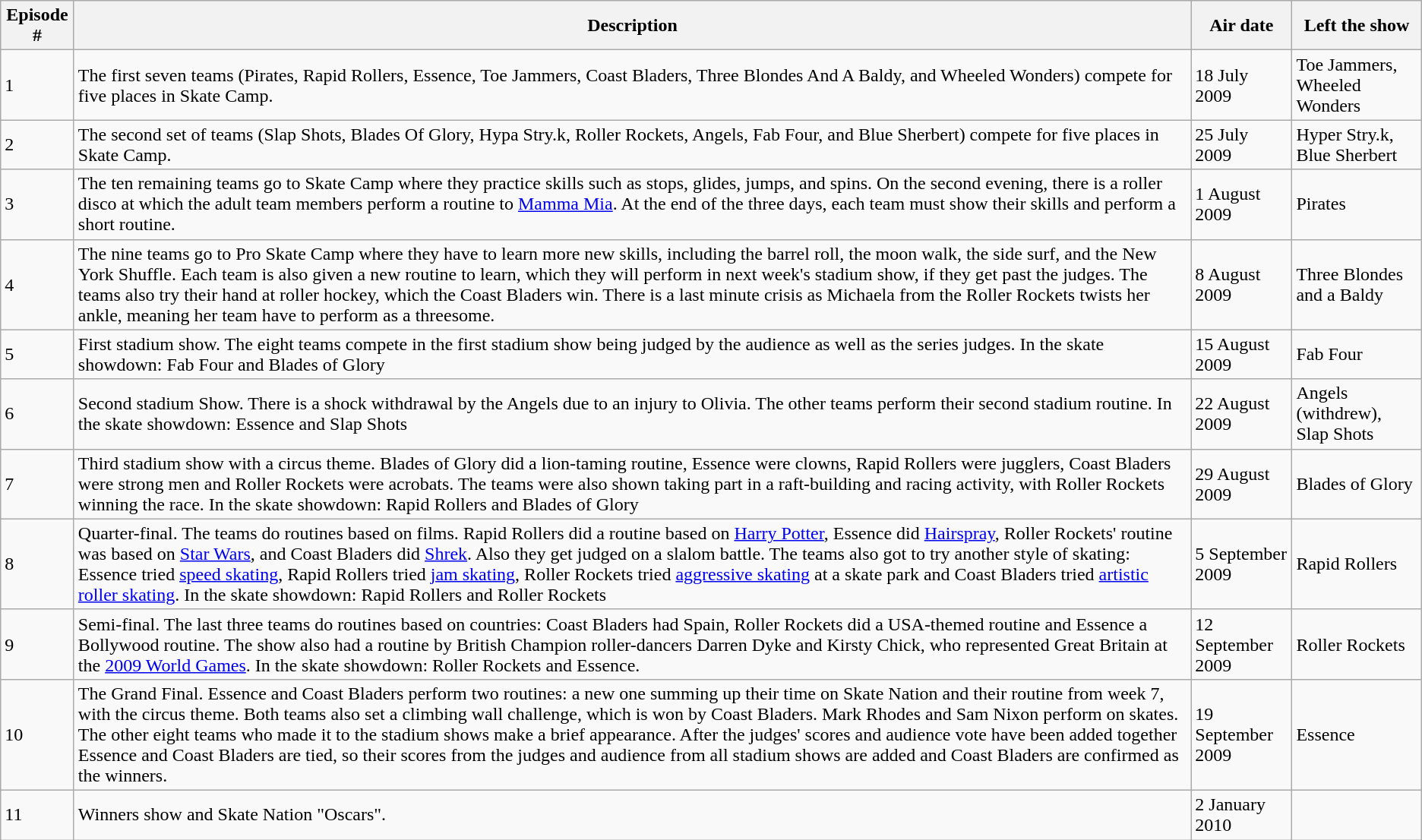<table class="wikitable" border="1">
<tr>
<th>Episode #</th>
<th>Description</th>
<th>Air date</th>
<th>Left the show</th>
</tr>
<tr>
<td>1</td>
<td>The first seven teams (Pirates, Rapid Rollers, Essence, Toe Jammers, Coast Bladers, Three Blondes And A Baldy, and Wheeled Wonders) compete for five places in Skate Camp.</td>
<td>18 July 2009</td>
<td>Toe Jammers, Wheeled Wonders</td>
</tr>
<tr>
<td>2</td>
<td>The second set of teams (Slap Shots, Blades Of Glory, Hypa Stry.k, Roller Rockets, Angels, Fab Four, and Blue Sherbert) compete for five places in Skate Camp.</td>
<td>25 July 2009</td>
<td>Hyper Stry.k, Blue Sherbert</td>
</tr>
<tr>
<td>3</td>
<td>The ten remaining teams go to Skate Camp where they practice skills such as stops, glides, jumps, and spins. On the second evening, there is a roller disco at which the adult team members perform a routine to <a href='#'>Mamma Mia</a>. At the end of the three days, each team must show their skills and perform a short routine.</td>
<td>1 August 2009</td>
<td>Pirates</td>
</tr>
<tr>
<td>4</td>
<td>The nine teams go to Pro Skate Camp where they have to learn more new skills, including the barrel roll, the moon walk, the side surf, and the New York Shuffle. Each team is also given a new routine to learn, which they will perform in next week's stadium show, if they get past the judges. The teams also try their hand at roller hockey, which the Coast Bladers win. There is a last minute crisis as Michaela from the Roller Rockets twists her ankle, meaning her team have to perform as a threesome.</td>
<td>8 August 2009</td>
<td>Three Blondes and a Baldy</td>
</tr>
<tr>
<td>5</td>
<td>First stadium show. The eight teams compete in the first stadium show being judged by the audience as well as the series judges. In the skate showdown: Fab Four and Blades of Glory</td>
<td>15 August 2009</td>
<td>Fab Four</td>
</tr>
<tr>
<td>6</td>
<td>Second stadium Show. There is a shock withdrawal by the Angels due to an injury to Olivia. The other teams perform their second stadium routine. In the skate showdown: Essence and Slap Shots</td>
<td>22 August 2009</td>
<td>Angels (withdrew), Slap Shots</td>
</tr>
<tr>
<td>7</td>
<td>Third stadium show with a circus theme. Blades of Glory did a lion-taming routine, Essence were clowns, Rapid Rollers were jugglers, Coast Bladers were strong men and Roller Rockets were acrobats. The teams were also shown taking part in a raft-building and racing activity, with Roller Rockets winning the race. In the skate showdown: Rapid Rollers and Blades of Glory</td>
<td>29 August 2009</td>
<td>Blades of Glory</td>
</tr>
<tr>
<td>8</td>
<td>Quarter-final. The teams do routines based on films. Rapid Rollers did a routine based on <a href='#'>Harry Potter</a>, Essence did <a href='#'>Hairspray</a>, Roller Rockets' routine was based on <a href='#'>Star Wars</a>, and Coast Bladers did <a href='#'>Shrek</a>. Also they get judged on a slalom battle. The teams also got to try another style of skating: Essence tried <a href='#'>speed skating</a>, Rapid Rollers tried <a href='#'>jam skating</a>, Roller Rockets tried <a href='#'>aggressive skating</a> at a skate park and Coast Bladers tried <a href='#'>artistic roller skating</a>. In the skate showdown: Rapid Rollers and Roller Rockets</td>
<td>5 September 2009</td>
<td>Rapid Rollers</td>
</tr>
<tr>
<td>9</td>
<td>Semi-final. The last three teams do routines based on countries: Coast Bladers had Spain, Roller Rockets did a USA-themed routine and Essence a Bollywood routine. The show also had a routine by British Champion roller-dancers Darren Dyke and Kirsty Chick, who represented Great Britain at the <a href='#'>2009 World Games</a>. In the skate showdown: Roller Rockets and Essence.</td>
<td>12 September 2009</td>
<td>Roller Rockets</td>
</tr>
<tr>
<td>10</td>
<td>The Grand Final. Essence and Coast Bladers perform two routines: a new one summing up their time on Skate Nation and their routine from week 7, with the circus theme. Both teams also set a climbing wall challenge, which is won by Coast Bladers. Mark Rhodes and Sam Nixon perform on skates. The other eight teams who made it to the stadium shows make a brief appearance. After the judges' scores and audience vote have been added together Essence and Coast Bladers are tied, so their scores from the judges and audience from all stadium shows are added and Coast Bladers are confirmed as the winners.</td>
<td>19 September 2009</td>
<td>Essence</td>
</tr>
<tr Winners (Coast Bladers)>
<td>11</td>
<td>Winners show and Skate Nation "Oscars".</td>
<td>2 January 2010</td>
<td></td>
</tr>
</table>
